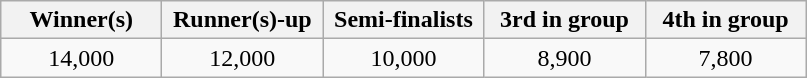<table class="wikitable">
<tr>
<th width="100">Winner(s)</th>
<th width="100">Runner(s)-up</th>
<th width="100">Semi-finalists</th>
<th width="100">3rd in group</th>
<th width="100">4th in group</th>
</tr>
<tr>
<td align="center">14,000</td>
<td align="center">12,000</td>
<td align="center">10,000</td>
<td align="center">8,900</td>
<td align="center">7,800</td>
</tr>
</table>
